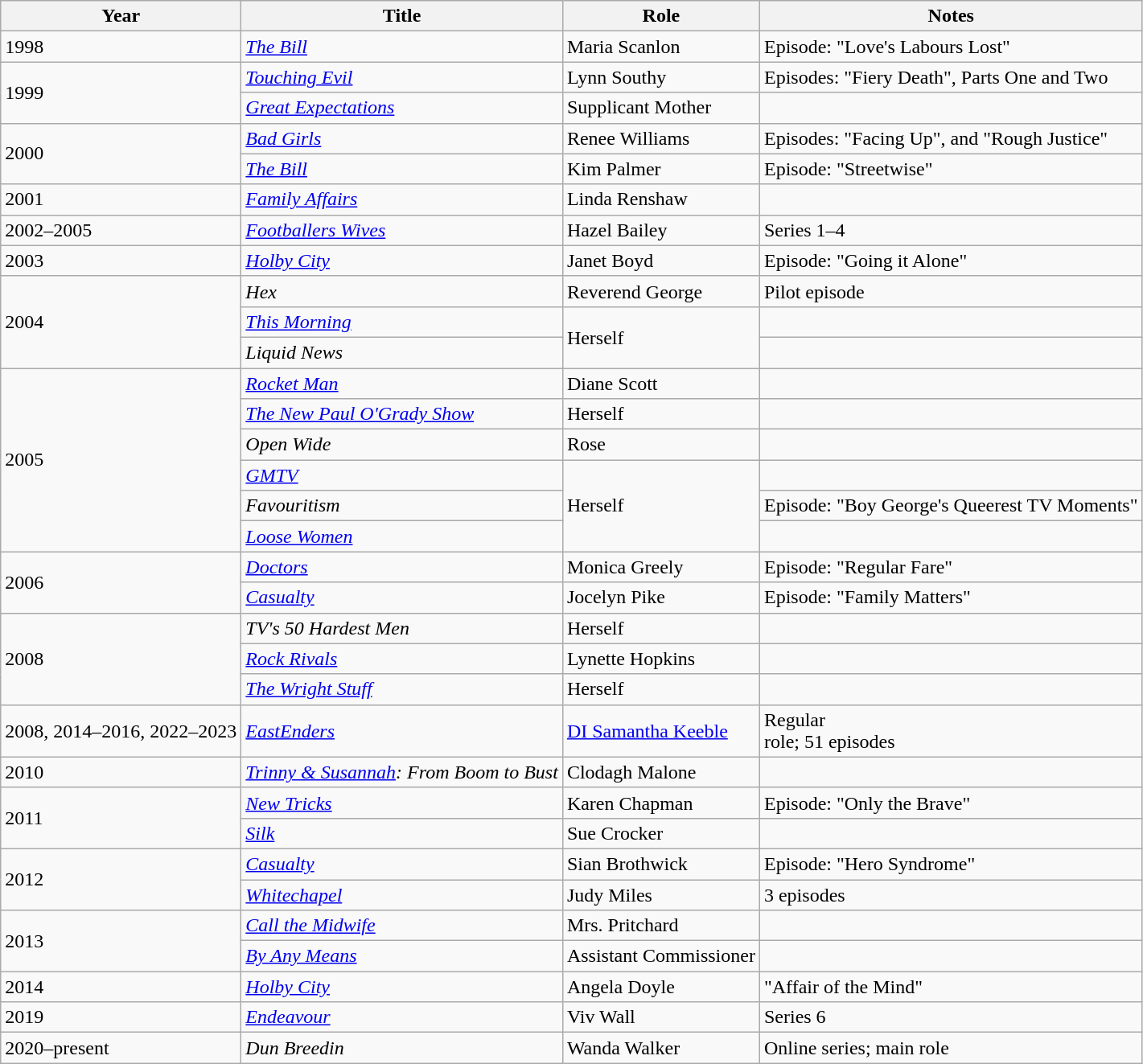<table class="wikitable sortable">
<tr>
<th>Year</th>
<th>Title</th>
<th>Role</th>
<th class="unsortable">Notes</th>
</tr>
<tr>
<td>1998</td>
<td><em><a href='#'>The Bill</a></em></td>
<td>Maria Scanlon</td>
<td>Episode: "Love's Labours Lost"</td>
</tr>
<tr>
<td rowspan=2>1999</td>
<td><em><a href='#'>Touching Evil</a></em></td>
<td>Lynn Southy</td>
<td>Episodes: "Fiery Death", Parts One and Two</td>
</tr>
<tr>
<td><em><a href='#'>Great Expectations</a></em></td>
<td>Supplicant Mother</td>
<td></td>
</tr>
<tr>
<td rowspan=2>2000</td>
<td><em><a href='#'>Bad Girls</a></em></td>
<td>Renee Williams</td>
<td>Episodes: "Facing Up", and "Rough Justice"</td>
</tr>
<tr>
<td><em><a href='#'>The Bill</a></em></td>
<td>Kim Palmer</td>
<td>Episode: "Streetwise"</td>
</tr>
<tr>
<td>2001</td>
<td><em><a href='#'>Family Affairs</a></em></td>
<td>Linda Renshaw</td>
<td></td>
</tr>
<tr>
<td>2002–2005</td>
<td><em><a href='#'>Footballers Wives</a></em></td>
<td>Hazel Bailey</td>
<td>Series 1–4</td>
</tr>
<tr>
<td>2003</td>
<td><em><a href='#'>Holby City</a></em></td>
<td>Janet Boyd</td>
<td>Episode: "Going it Alone"</td>
</tr>
<tr>
<td rowspan=3>2004</td>
<td><em>Hex</em></td>
<td>Reverend George</td>
<td>Pilot episode</td>
</tr>
<tr>
<td><em><a href='#'>This Morning</a></em></td>
<td rowspan=2>Herself</td>
<td></td>
</tr>
<tr>
<td><em>Liquid News</em></td>
<td></td>
</tr>
<tr>
<td rowspan=6>2005</td>
<td><em><a href='#'>Rocket Man</a></em></td>
<td>Diane Scott</td>
<td></td>
</tr>
<tr>
<td><em><a href='#'>The New Paul O'Grady Show</a></em></td>
<td>Herself</td>
<td></td>
</tr>
<tr>
<td><em>Open Wide</em></td>
<td>Rose</td>
<td></td>
</tr>
<tr>
<td><em><a href='#'>GMTV</a></em></td>
<td rowspan=3>Herself</td>
<td></td>
</tr>
<tr>
<td><em>Favouritism</em></td>
<td>Episode: "Boy George's Queerest TV Moments"</td>
</tr>
<tr>
<td><em><a href='#'>Loose Women</a></em></td>
<td></td>
</tr>
<tr>
<td rowspan=2>2006</td>
<td><em><a href='#'>Doctors</a></em></td>
<td>Monica Greely</td>
<td>Episode: "Regular Fare"</td>
</tr>
<tr>
<td><em><a href='#'>Casualty</a></em></td>
<td>Jocelyn Pike</td>
<td>Episode: "Family Matters"</td>
</tr>
<tr>
<td rowspan=3>2008</td>
<td><em>TV's 50 Hardest Men</em></td>
<td>Herself</td>
<td></td>
</tr>
<tr>
<td><em><a href='#'>Rock Rivals</a></em></td>
<td>Lynette Hopkins</td>
<td></td>
</tr>
<tr>
<td><em><a href='#'>The Wright Stuff</a></em></td>
<td>Herself</td>
<td></td>
</tr>
<tr>
<td>2008, 2014–2016, 2022–2023</td>
<td><em><a href='#'>EastEnders</a></em></td>
<td><a href='#'>DI Samantha Keeble</a></td>
<td>Regular<br>role; 51 episodes</td>
</tr>
<tr>
<td>2010</td>
<td><em><a href='#'>Trinny & Susannah</a>: From Boom to Bust</em></td>
<td>Clodagh Malone</td>
<td></td>
</tr>
<tr>
<td rowspan=2>2011</td>
<td><em><a href='#'>New Tricks</a></em></td>
<td>Karen Chapman</td>
<td>Episode: "Only the Brave"</td>
</tr>
<tr>
<td><em><a href='#'>Silk</a></em></td>
<td>Sue Crocker</td>
<td></td>
</tr>
<tr>
<td rowspan=2>2012</td>
<td><em><a href='#'>Casualty</a></em></td>
<td>Sian Brothwick</td>
<td>Episode: "Hero Syndrome"</td>
</tr>
<tr>
<td><em><a href='#'>Whitechapel</a></em></td>
<td>Judy Miles</td>
<td>3 episodes</td>
</tr>
<tr>
<td rowspan=2>2013</td>
<td><em><a href='#'>Call the Midwife</a></em></td>
<td>Mrs. Pritchard</td>
<td></td>
</tr>
<tr>
<td><em><a href='#'>By Any Means</a></em></td>
<td>Assistant Commissioner</td>
<td></td>
</tr>
<tr>
<td>2014</td>
<td><em><a href='#'>Holby City</a></em></td>
<td>Angela Doyle</td>
<td>"Affair of the Mind"</td>
</tr>
<tr>
<td>2019</td>
<td><em><a href='#'>Endeavour</a></em></td>
<td>Viv Wall</td>
<td>Series 6</td>
</tr>
<tr>
<td>2020–present</td>
<td><em>Dun Breedin</em></td>
<td>Wanda Walker</td>
<td>Online series; main role</td>
</tr>
</table>
